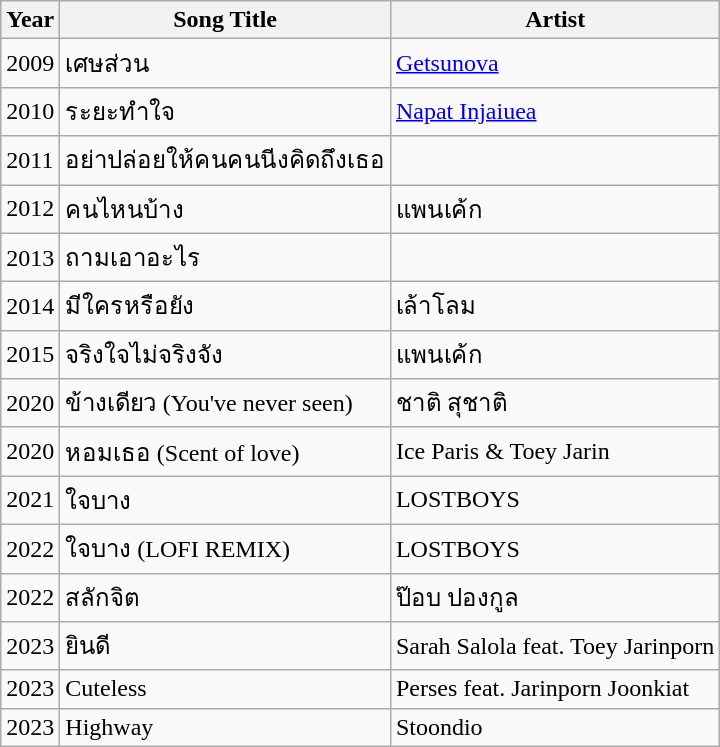<table class="wikitable">
<tr>
<th>Year</th>
<th>Song Title</th>
<th>Artist</th>
</tr>
<tr>
<td>2009</td>
<td>เศษส่วน</td>
<td><a href='#'>Getsunova</a></td>
</tr>
<tr>
<td>2010</td>
<td>ระยะทำใจ</td>
<td><a href='#'>Napat Injaiuea</a></td>
</tr>
<tr>
<td>2011</td>
<td>อย่าปล่อยให้คนคนนีงคิดถึงเธอ</td>
<td></td>
</tr>
<tr>
<td>2012</td>
<td>คนไหนบ้าง</td>
<td>แพนเค้ก</td>
</tr>
<tr>
<td>2013</td>
<td>ถามเอาอะไร</td>
<td></td>
</tr>
<tr>
<td>2014</td>
<td>มีใครหรือยัง</td>
<td>เล้าโลม</td>
</tr>
<tr>
<td>2015</td>
<td>จริงใจไม่จริงจัง</td>
<td>แพนเค้ก</td>
</tr>
<tr>
<td>2020</td>
<td>ข้างเดียว (You've never seen)</td>
<td>ชาติ สุชาติ</td>
</tr>
<tr>
<td>2020</td>
<td>หอมเธอ (Scent of love)</td>
<td>Ice Paris & Toey Jarin</td>
</tr>
<tr>
<td>2021</td>
<td>ใจบาง</td>
<td>LOSTBOYS</td>
</tr>
<tr>
<td>2022</td>
<td>ใจบาง (LOFI REMIX)</td>
<td>LOSTBOYS</td>
</tr>
<tr>
<td>2022</td>
<td>สลักจิต</td>
<td>ป๊อบ ปองกูล</td>
</tr>
<tr>
<td>2023</td>
<td>ยินดี</td>
<td>Sarah Salola feat. Toey Jarinporn</td>
</tr>
<tr>
<td>2023</td>
<td>Cuteless</td>
<td>Perses feat. Jarinporn Joonkiat</td>
</tr>
<tr>
<td>2023</td>
<td>Highway</td>
<td>Stoondio</td>
</tr>
</table>
